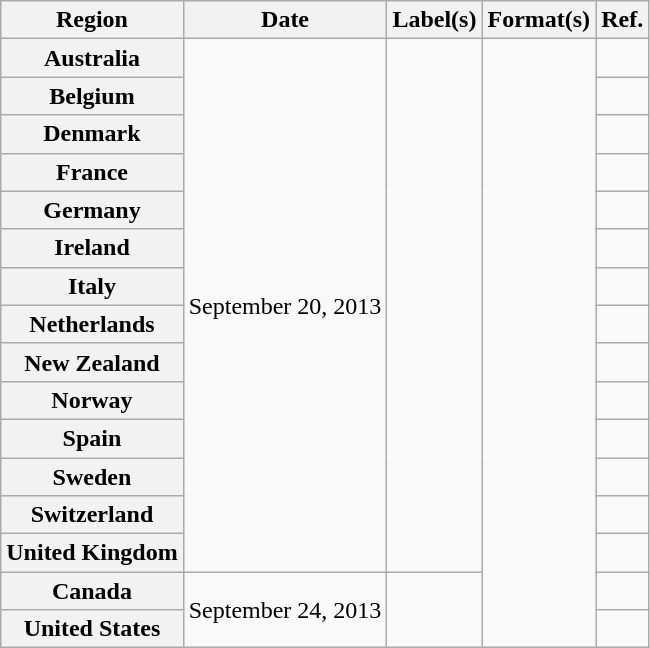<table class="wikitable plainrowheaders">
<tr>
<th scope="col">Region</th>
<th scope="col">Date</th>
<th scope="col">Label(s)</th>
<th scope="col">Format(s)</th>
<th scope="col">Ref.</th>
</tr>
<tr>
<th scope="row">Australia</th>
<td rowspan="14">September 20, 2013</td>
<td rowspan="14"></td>
<td rowspan="16"></td>
<td></td>
</tr>
<tr>
<th scope="row">Belgium</th>
<td></td>
</tr>
<tr>
<th scope="row">Denmark</th>
<td></td>
</tr>
<tr>
<th scope="row">France</th>
<td></td>
</tr>
<tr>
<th scope="row">Germany</th>
<td></td>
</tr>
<tr>
<th scope="row">Ireland</th>
<td></td>
</tr>
<tr>
<th scope="row">Italy</th>
<td></td>
</tr>
<tr>
<th scope="row">Netherlands</th>
<td></td>
</tr>
<tr>
<th scope="row">New Zealand</th>
<td></td>
</tr>
<tr>
<th scope="row">Norway</th>
<td></td>
</tr>
<tr>
<th scope="row">Spain</th>
<td></td>
</tr>
<tr>
<th scope="row">Sweden</th>
<td></td>
</tr>
<tr>
<th scope="row">Switzerland</th>
<td></td>
</tr>
<tr>
<th scope="row">United Kingdom</th>
<td></td>
</tr>
<tr>
<th scope="row">Canada</th>
<td rowspan="2">September 24, 2013</td>
<td rowspan="2"></td>
<td></td>
</tr>
<tr>
<th scope="row">United States</th>
<td></td>
</tr>
</table>
